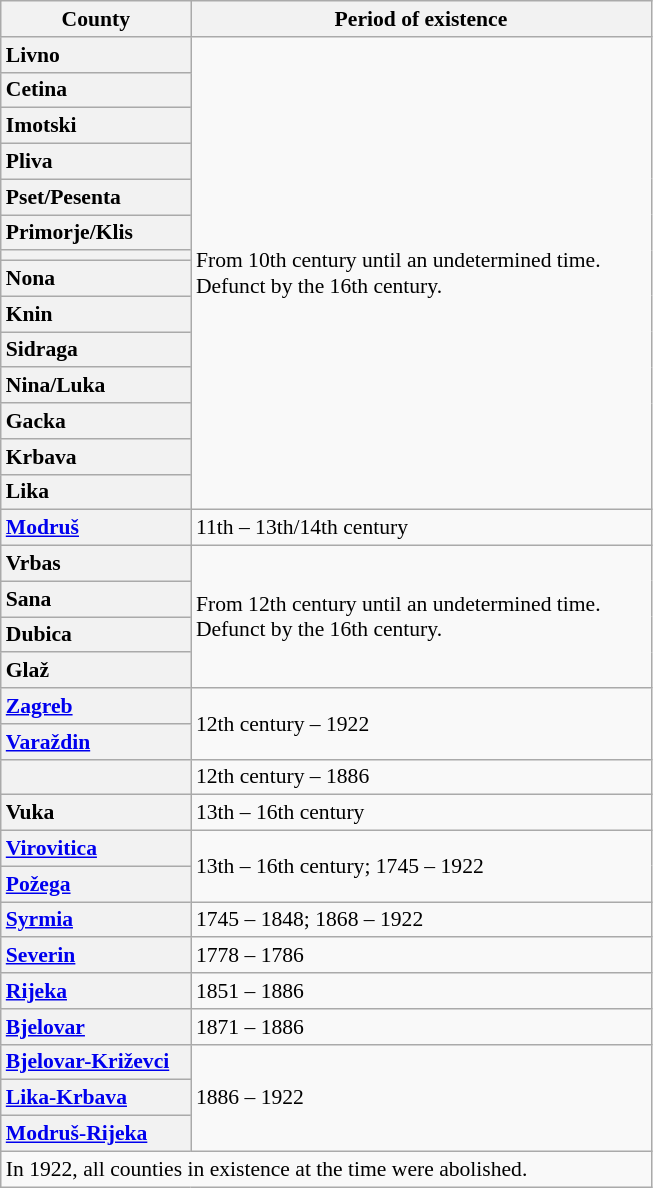<table class="sortable plainrowheaders wikitable" style="cellspacing=2px; text-align:left; font-size:90%;">
<tr style="font-size:100%; text-align:right;">
<th style="width:120px;"  scope="col">County</th>
<th style="width:300px;"  scope="col">Period of existence</th>
</tr>
<tr>
<th scope="row" style=text-align:left>Livno</th>
<td rowspan=14>From  10th century until an undetermined time. Defunct by the 16th century.</td>
</tr>
<tr>
<th scope="row" style=text-align:left>Cetina</th>
</tr>
<tr>
<th scope="row" style=text-align:left>Imotski</th>
</tr>
<tr>
<th scope="row" style=text-align:left>Pliva</th>
</tr>
<tr>
<th scope="row" style=text-align:left>Pset/Pesenta</th>
</tr>
<tr>
<th scope="row" style=text-align:left>Primorje/Klis</th>
</tr>
<tr>
<th scope="row" style=text-align:left></th>
</tr>
<tr>
<th scope="row" style=text-align:left>Nona</th>
</tr>
<tr>
<th scope="row" style=text-align:left>Knin</th>
</tr>
<tr>
<th scope="row" style=text-align:left>Sidraga</th>
</tr>
<tr>
<th scope="row" style=text-align:left>Nina/Luka</th>
</tr>
<tr>
<th scope="row" style=text-align:left>Gacka</th>
</tr>
<tr>
<th scope="row" style=text-align:left>Krbava</th>
</tr>
<tr>
<th scope="row" style=text-align:left>Lika</th>
</tr>
<tr>
<th scope="row" style=text-align:left><a href='#'>Modruš</a></th>
<td>11th – 13th/14th century</td>
</tr>
<tr>
<th scope="row" style=text-align:left>Vrbas</th>
<td rowspan=4>From  12th century until an undetermined time. Defunct by the 16th century.</td>
</tr>
<tr>
<th scope="row" style=text-align:left>Sana</th>
</tr>
<tr>
<th scope="row" style=text-align:left>Dubica</th>
</tr>
<tr>
<th scope="row" style=text-align:left>Glaž</th>
</tr>
<tr>
<th scope="row" style=text-align:left><a href='#'>Zagreb</a></th>
<td rowspan=2>12th century – 1922</td>
</tr>
<tr>
<th scope="row" style=text-align:left><a href='#'>Varaždin</a></th>
</tr>
<tr>
<th scope="row" style=text-align:left></th>
<td>12th century – 1886</td>
</tr>
<tr>
<th scope="row" style=text-align:left>Vuka</th>
<td>13th – 16th century</td>
</tr>
<tr>
<th scope="row" style=text-align:left><a href='#'>Virovitica</a></th>
<td rowspan=2>13th – 16th century; 1745 – 1922</td>
</tr>
<tr>
<th scope="row" style=text-align:left><a href='#'>Požega</a></th>
</tr>
<tr>
<th scope="row" style=text-align:left><a href='#'>Syrmia</a></th>
<td>1745 – 1848; 1868 – 1922</td>
</tr>
<tr>
<th scope="row" style=text-align:left><a href='#'>Severin</a></th>
<td>1778 – 1786</td>
</tr>
<tr>
<th scope="row" style=text-align:left><a href='#'>Rijeka</a></th>
<td>1851 – 1886</td>
</tr>
<tr>
<th scope="row" style=text-align:left><a href='#'>Bjelovar</a></th>
<td>1871 – 1886</td>
</tr>
<tr>
<th scope="row" style=text-align:left><a href='#'>Bjelovar-Križevci</a></th>
<td rowspan=3>1886 – 1922</td>
</tr>
<tr>
<th scope="row" style=text-align:left><a href='#'>Lika-Krbava</a></th>
</tr>
<tr>
<th scope="row" style=text-align:left><a href='#'>Modruš-Rijeka</a></th>
</tr>
<tr>
<td colspan="2">In 1922, all counties in existence at the time were abolished.</td>
</tr>
</table>
